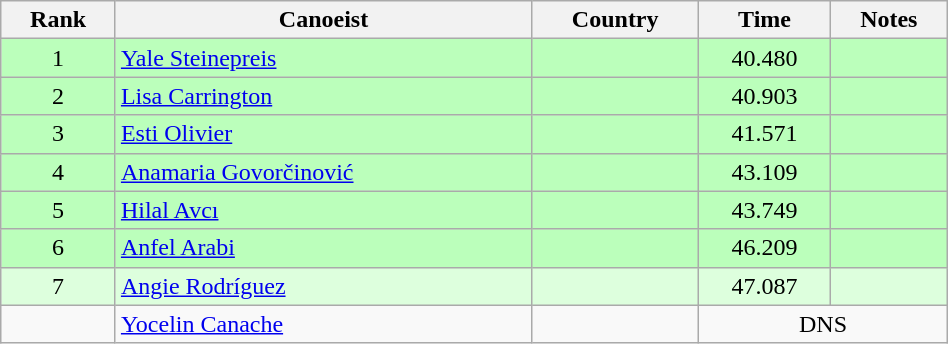<table class="wikitable" style="text-align:center;width: 50%">
<tr>
<th>Rank</th>
<th>Canoeist</th>
<th>Country</th>
<th>Time</th>
<th>Notes</th>
</tr>
<tr bgcolor=bbffbb>
<td>1</td>
<td align="left"><a href='#'>Yale Steinepreis</a></td>
<td align="left"></td>
<td>40.480</td>
<td></td>
</tr>
<tr bgcolor=bbffbb>
<td>2</td>
<td align="left"><a href='#'>Lisa Carrington</a></td>
<td align="left"></td>
<td>40.903</td>
<td></td>
</tr>
<tr bgcolor=bbffbb>
<td>3</td>
<td align="left"><a href='#'>Esti Olivier</a></td>
<td align="left"></td>
<td>41.571</td>
<td></td>
</tr>
<tr bgcolor=bbffbb>
<td>4</td>
<td align="left"><a href='#'>Anamaria Govorčinović</a></td>
<td align="left"></td>
<td>43.109</td>
<td></td>
</tr>
<tr bgcolor=bbffbb>
<td>5</td>
<td align="left"><a href='#'>Hilal Avcı</a></td>
<td align="left"></td>
<td>43.749</td>
<td></td>
</tr>
<tr bgcolor=bbffbb>
<td>6</td>
<td align="left"><a href='#'>Anfel Arabi</a></td>
<td align="left"></td>
<td>46.209</td>
<td></td>
</tr>
<tr bgcolor=ddffdd>
<td>7</td>
<td align="left"><a href='#'>Angie Rodríguez</a></td>
<td align="left"></td>
<td>47.087</td>
<td></td>
</tr>
<tr>
<td></td>
<td align="left"><a href='#'>Yocelin Canache</a></td>
<td align="left"></td>
<td colspan=2>DNS</td>
</tr>
</table>
